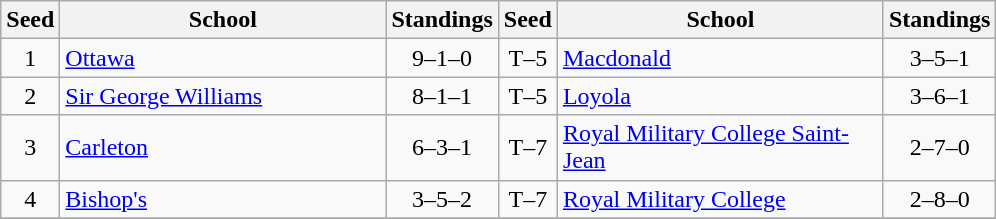<table class="wikitable">
<tr>
<th>Seed</th>
<th style="width:210px">School</th>
<th>Standings</th>
<th>Seed</th>
<th style="width:210px">School</th>
<th>Standings</th>
</tr>
<tr>
<td align=center>1</td>
<td><a href='#'>Ottawa</a></td>
<td align=center>9–1–0</td>
<td align=center>T–5</td>
<td><a href='#'>Macdonald</a></td>
<td align=center>3–5–1</td>
</tr>
<tr>
<td align=center>2</td>
<td><a href='#'>Sir George Williams</a></td>
<td align=center>8–1–1</td>
<td align=center>T–5</td>
<td><a href='#'>Loyola</a></td>
<td align=center>3–6–1</td>
</tr>
<tr>
<td align=center>3</td>
<td><a href='#'>Carleton</a></td>
<td align=center>6–3–1</td>
<td align=center>T–7</td>
<td><a href='#'>Royal Military College Saint-Jean</a></td>
<td align=center>2–7–0</td>
</tr>
<tr>
<td align=center>4</td>
<td><a href='#'>Bishop's</a></td>
<td align=center>3–5–2</td>
<td align=center>T–7</td>
<td><a href='#'>Royal Military College</a></td>
<td align=center>2–8–0</td>
</tr>
<tr>
</tr>
</table>
